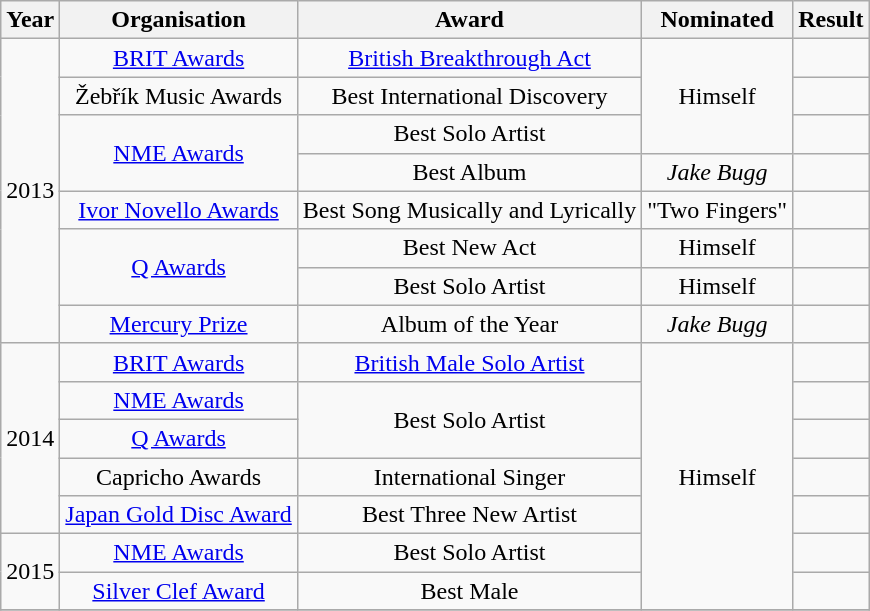<table class="wikitable plainrowheaders" style="text-align:center;">
<tr>
<th>Year</th>
<th>Organisation</th>
<th>Award</th>
<th>Nominated</th>
<th>Result</th>
</tr>
<tr>
<td rowspan="8">2013</td>
<td><a href='#'>BRIT Awards</a></td>
<td><a href='#'>British Breakthrough Act</a></td>
<td rowspan=3>Himself</td>
<td></td>
</tr>
<tr>
<td>Žebřík Music Awards</td>
<td>Best International Discovery</td>
<td></td>
</tr>
<tr>
<td rowspan="2"><a href='#'>NME Awards</a></td>
<td>Best Solo Artist</td>
<td></td>
</tr>
<tr>
<td>Best Album</td>
<td><em>Jake Bugg</em></td>
<td></td>
</tr>
<tr>
<td><a href='#'>Ivor Novello Awards</a></td>
<td>Best Song Musically and Lyrically</td>
<td>"Two Fingers"</td>
<td></td>
</tr>
<tr>
<td rowspan="2"><a href='#'>Q Awards</a></td>
<td>Best New Act</td>
<td>Himself</td>
<td></td>
</tr>
<tr>
<td>Best Solo Artist</td>
<td>Himself</td>
<td></td>
</tr>
<tr>
<td><a href='#'>Mercury Prize</a></td>
<td>Album of the Year</td>
<td><em>Jake Bugg</em></td>
<td></td>
</tr>
<tr>
<td rowspan="5">2014</td>
<td><a href='#'>BRIT Awards</a></td>
<td><a href='#'>British Male Solo Artist</a></td>
<td rowspan=7>Himself</td>
<td></td>
</tr>
<tr>
<td><a href='#'>NME Awards</a></td>
<td rowspan=2>Best Solo Artist</td>
<td></td>
</tr>
<tr>
<td><a href='#'>Q Awards</a></td>
<td></td>
</tr>
<tr>
<td>Capricho Awards</td>
<td>International Singer</td>
<td></td>
</tr>
<tr>
<td><a href='#'>Japan Gold Disc Award</a></td>
<td>Best Three New Artist</td>
<td></td>
</tr>
<tr>
<td rowspan="2">2015</td>
<td><a href='#'>NME Awards</a></td>
<td>Best Solo Artist</td>
<td></td>
</tr>
<tr>
<td><a href='#'>Silver Clef Award</a></td>
<td>Best Male</td>
<td></td>
</tr>
<tr>
</tr>
</table>
